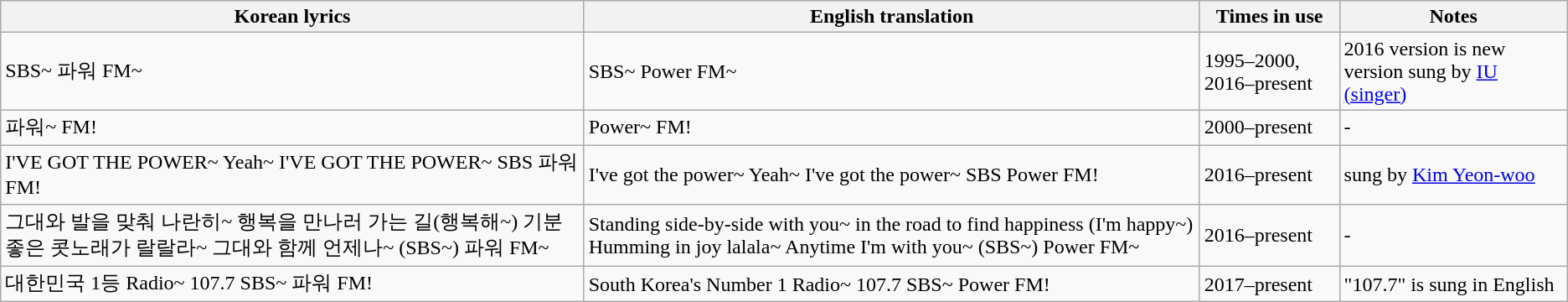<table class="wikitable style="text-align:center;">
<tr>
<th>Korean lyrics</th>
<th>English translation</th>
<th>Times in use</th>
<th>Notes</th>
</tr>
<tr>
<td>SBS~ 파워 FM~</td>
<td>SBS~ Power FM~</td>
<td>1995–2000, 2016–present</td>
<td>2016 version is new version sung by <a href='#'>IU (singer)</a></td>
</tr>
<tr>
<td>파워~ FM!</td>
<td>Power~ FM!</td>
<td>2000–present</td>
<td>-</td>
</tr>
<tr>
<td>I'VE GOT THE POWER~ Yeah~ I'VE GOT THE POWER~ SBS 파워 FM!</td>
<td>I've got the power~ Yeah~ I've got the power~ SBS Power FM!</td>
<td>2016–present</td>
<td>sung by <a href='#'>Kim Yeon-woo</a></td>
</tr>
<tr>
<td>그대와 발을 맞춰 나란히~ 행복을 만나러 가는 길(행복해~) 기분 좋은 콧노래가 랄랄라~ 그대와 함께 언제나~ (SBS~) 파워 FM~</td>
<td>Standing side-by-side with you~ in the road to find happiness (I'm happy~) Humming in joy lalala~ Anytime I'm with you~ (SBS~) Power FM~</td>
<td>2016–present</td>
<td>-</td>
</tr>
<tr>
<td>대한민국 1등 Radio~ 107.7 SBS~ 파워 FM!</td>
<td>South Korea's Number 1 Radio~ 107.7 SBS~ Power FM!</td>
<td>2017–present</td>
<td>"107.7" is sung in English</td>
</tr>
</table>
